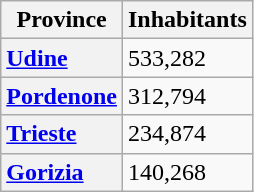<table class="wikitable" border="1">
<tr>
<th scope="col">Province</th>
<th colspan=1>Inhabitants</th>
</tr>
<tr>
<th scope="row" style="text-align: left;"><a href='#'>Udine</a></th>
<td>533,282</td>
</tr>
<tr>
<th scope="row" style="text-align: left;"><a href='#'>Pordenone</a></th>
<td>312,794</td>
</tr>
<tr>
<th scope="row" style="text-align: left;"><a href='#'>Trieste</a></th>
<td>234,874</td>
</tr>
<tr>
<th scope="row" style="text-align: left;"><a href='#'>Gorizia</a></th>
<td>140,268</td>
</tr>
</table>
